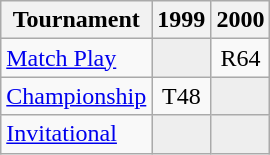<table class="wikitable" style="text-align:center;">
<tr>
<th>Tournament</th>
<th>1999</th>
<th>2000</th>
</tr>
<tr>
<td align="left"><a href='#'>Match Play</a></td>
<td style="background:#eeeeee;"></td>
<td>R64</td>
</tr>
<tr>
<td align="left"><a href='#'>Championship</a></td>
<td>T48</td>
<td style="background:#eeeeee;"></td>
</tr>
<tr>
<td align="left"><a href='#'>Invitational</a></td>
<td style="background:#eeeeee;"></td>
<td style="background:#eeeeee;"></td>
</tr>
</table>
